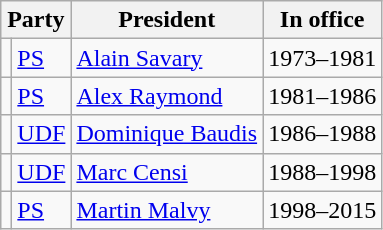<table class="wikitable">
<tr>
<th colspan="2">Party</th>
<th>President</th>
<th>In office</th>
</tr>
<tr>
<td></td>
<td><a href='#'>PS</a></td>
<td><a href='#'>Alain Savary</a></td>
<td>1973–1981</td>
</tr>
<tr>
<td></td>
<td><a href='#'>PS</a></td>
<td><a href='#'>Alex Raymond</a></td>
<td>1981–1986</td>
</tr>
<tr>
<td></td>
<td><a href='#'>UDF</a></td>
<td><a href='#'>Dominique Baudis</a></td>
<td>1986–1988</td>
</tr>
<tr>
<td></td>
<td><a href='#'>UDF</a></td>
<td><a href='#'>Marc Censi</a></td>
<td>1988–1998</td>
</tr>
<tr>
<td></td>
<td><a href='#'>PS</a></td>
<td><a href='#'>Martin Malvy</a></td>
<td>1998–2015</td>
</tr>
</table>
